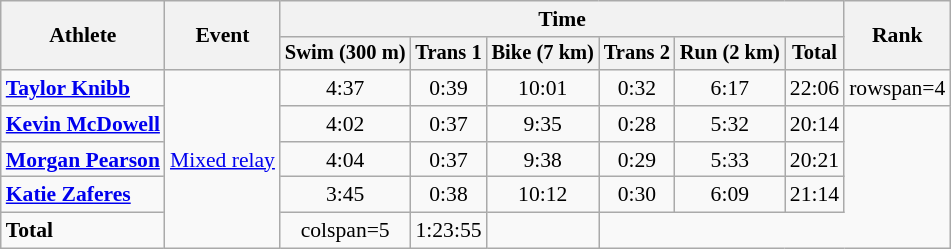<table class=wikitable style=font-size:90%;text-align:center>
<tr>
<th rowspan=2>Athlete</th>
<th rowspan=2>Event</th>
<th colspan=6>Time</th>
<th rowspan=2>Rank</th>
</tr>
<tr style=font-size:95%>
<th>Swim (300 m)</th>
<th>Trans 1</th>
<th>Bike (7 km)</th>
<th>Trans 2</th>
<th>Run (2 km)</th>
<th>Total</th>
</tr>
<tr>
<td align=left><strong><a href='#'>Taylor Knibb</a></strong></td>
<td align=left rowspan=5><a href='#'>Mixed relay</a></td>
<td>4:37</td>
<td>0:39</td>
<td>10:01</td>
<td>0:32</td>
<td>6:17</td>
<td>22:06</td>
<td>rowspan=4 </td>
</tr>
<tr>
<td align=left><strong><a href='#'>Kevin McDowell</a></strong></td>
<td>4:02</td>
<td>0:37</td>
<td>9:35</td>
<td>0:28</td>
<td>5:32</td>
<td>20:14</td>
</tr>
<tr>
<td align=left><strong><a href='#'>Morgan Pearson</a></strong></td>
<td>4:04</td>
<td>0:37</td>
<td>9:38</td>
<td>0:29</td>
<td>5:33</td>
<td>20:21</td>
</tr>
<tr>
<td align=left><strong><a href='#'>Katie Zaferes</a></strong></td>
<td>3:45</td>
<td>0:38</td>
<td>10:12</td>
<td>0:30</td>
<td>6:09</td>
<td>21:14</td>
</tr>
<tr>
<td align=left><strong>Total</strong></td>
<td>colspan=5 </td>
<td>1:23:55</td>
<td></td>
</tr>
</table>
